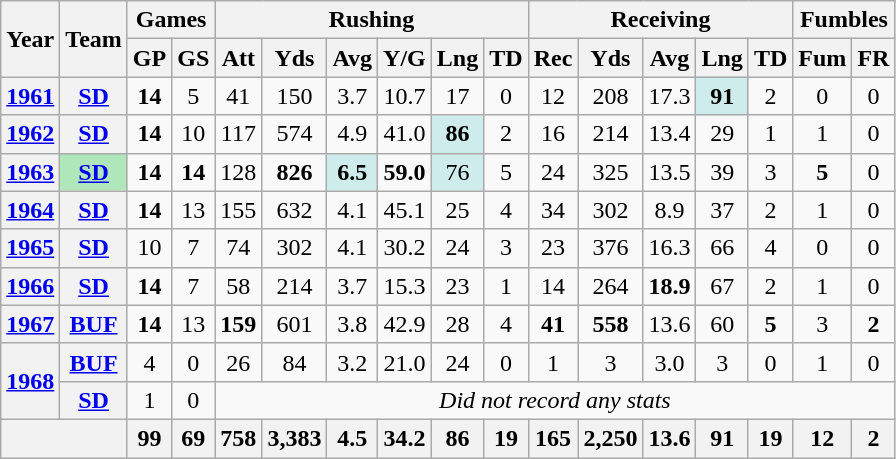<table class= "wikitable" style="text-align:center;">
<tr>
<th rowspan="2">Year</th>
<th rowspan="2">Team</th>
<th colspan="2">Games</th>
<th colspan="6">Rushing</th>
<th colspan="5">Receiving</th>
<th colspan="2">Fumbles</th>
</tr>
<tr>
<th>GP</th>
<th>GS</th>
<th>Att</th>
<th>Yds</th>
<th>Avg</th>
<th>Y/G</th>
<th>Lng</th>
<th>TD</th>
<th>Rec</th>
<th>Yds</th>
<th>Avg</th>
<th>Lng</th>
<th>TD</th>
<th>Fum</th>
<th>FR</th>
</tr>
<tr>
<th><a href='#'>1961</a></th>
<th><a href='#'>SD</a></th>
<td><strong>14</strong></td>
<td>5</td>
<td>41</td>
<td>150</td>
<td>3.7</td>
<td>10.7</td>
<td>17</td>
<td>0</td>
<td>12</td>
<td>208</td>
<td>17.3</td>
<td style="background:#cfecec;"><strong>91</strong></td>
<td>2</td>
<td>0</td>
<td>0</td>
</tr>
<tr>
<th><a href='#'>1962</a></th>
<th><a href='#'>SD</a></th>
<td><strong>14</strong></td>
<td>10</td>
<td>117</td>
<td>574</td>
<td>4.9</td>
<td>41.0</td>
<td style="background:#cfecec;"><strong>86</strong></td>
<td>2</td>
<td>16</td>
<td>214</td>
<td>13.4</td>
<td>29</td>
<td>1</td>
<td>1</td>
<td>0</td>
</tr>
<tr>
<th><a href='#'>1963</a></th>
<th style="background:#afe6ba;"><a href='#'>SD</a></th>
<td><strong>14</strong></td>
<td><strong>14</strong></td>
<td>128</td>
<td><strong>826</strong></td>
<td style="background:#cfecec;"><strong>6.5</strong></td>
<td><strong>59.0</strong></td>
<td style="background:#cfecec;">76</td>
<td>5</td>
<td>24</td>
<td>325</td>
<td>13.5</td>
<td>39</td>
<td>3</td>
<td><strong>5</strong></td>
<td>0</td>
</tr>
<tr>
<th><a href='#'>1964</a></th>
<th><a href='#'>SD</a></th>
<td><strong>14</strong></td>
<td>13</td>
<td>155</td>
<td>632</td>
<td>4.1</td>
<td>45.1</td>
<td>25</td>
<td>4</td>
<td>34</td>
<td>302</td>
<td>8.9</td>
<td>37</td>
<td>2</td>
<td>1</td>
<td>0</td>
</tr>
<tr>
<th><a href='#'>1965</a></th>
<th><a href='#'>SD</a></th>
<td>10</td>
<td>7</td>
<td>74</td>
<td>302</td>
<td>4.1</td>
<td>30.2</td>
<td>24</td>
<td>3</td>
<td>23</td>
<td>376</td>
<td>16.3</td>
<td>66</td>
<td>4</td>
<td>0</td>
<td>0</td>
</tr>
<tr>
<th><a href='#'>1966</a></th>
<th><a href='#'>SD</a></th>
<td><strong>14</strong></td>
<td>7</td>
<td>58</td>
<td>214</td>
<td>3.7</td>
<td>15.3</td>
<td>23</td>
<td>1</td>
<td>14</td>
<td>264</td>
<td><strong>18.9</strong></td>
<td>67</td>
<td>2</td>
<td>1</td>
<td>0</td>
</tr>
<tr>
<th><a href='#'>1967</a></th>
<th><a href='#'>BUF</a></th>
<td><strong>14</strong></td>
<td>13</td>
<td><strong>159</strong></td>
<td>601</td>
<td>3.8</td>
<td>42.9</td>
<td>28</td>
<td>4</td>
<td><strong>41</strong></td>
<td><strong>558</strong></td>
<td>13.6</td>
<td>60</td>
<td><strong>5</strong></td>
<td>3</td>
<td><strong>2</strong></td>
</tr>
<tr>
<th rowspan="2"><a href='#'>1968</a></th>
<th><a href='#'>BUF</a></th>
<td>4</td>
<td>0</td>
<td>26</td>
<td>84</td>
<td>3.2</td>
<td>21.0</td>
<td>24</td>
<td>0</td>
<td>1</td>
<td>3</td>
<td>3.0</td>
<td>3</td>
<td>0</td>
<td>1</td>
<td>0</td>
</tr>
<tr>
<th><a href='#'>SD</a></th>
<td>1</td>
<td>0</td>
<td colspan="13"><em>Did not record any stats</em></td>
</tr>
<tr>
<th colspan="2"></th>
<th>99</th>
<th>69</th>
<th>758</th>
<th>3,383</th>
<th>4.5</th>
<th>34.2</th>
<th>86</th>
<th>19</th>
<th>165</th>
<th>2,250</th>
<th>13.6</th>
<th>91</th>
<th>19</th>
<th>12</th>
<th>2</th>
</tr>
</table>
